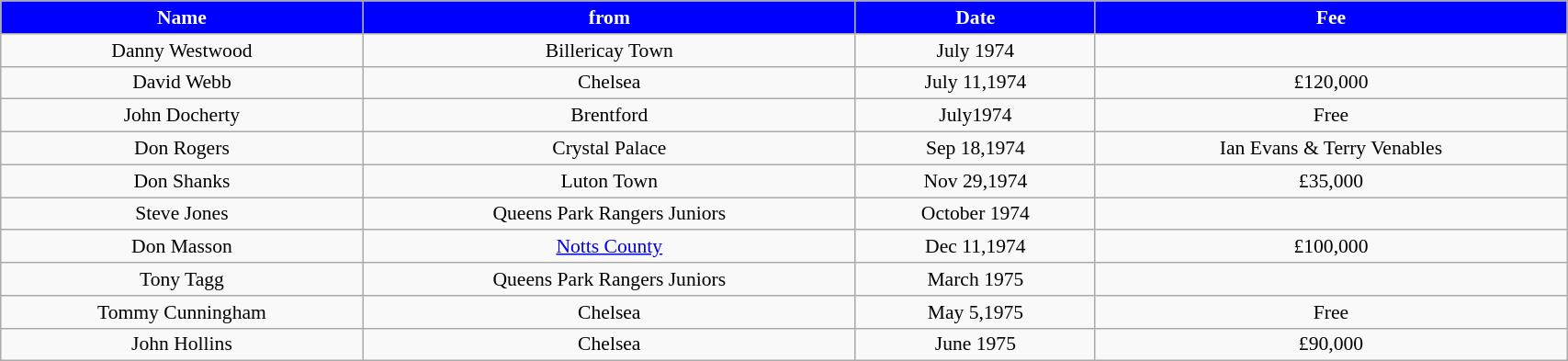<table class="wikitable" style="text-align:center; font-size:90%; width:90%;">
<tr>
<th style="background:#0000FF; color:#FFFFFF; text-align:center;"><strong>Name</strong></th>
<th style="background:#0000FF; color:#FFFFFF; text-align:center;">from</th>
<th style="background:#0000FF; color:#FFFFFF; text-align:center;">Date</th>
<th style="background:#0000FF; color:#FFFFFF; text-align:center;">Fee</th>
</tr>
<tr>
<td>Danny Westwood</td>
<td>Billericay Town</td>
<td>July 1974</td>
<td></td>
</tr>
<tr>
<td>David Webb</td>
<td>Chelsea</td>
<td>July 11,1974</td>
<td>£120,000</td>
</tr>
<tr>
<td>John Docherty</td>
<td>Brentford</td>
<td>July1974</td>
<td>Free</td>
</tr>
<tr>
<td>Don Rogers</td>
<td>Crystal Palace</td>
<td>Sep 18,1974</td>
<td>Ian Evans & Terry Venables</td>
</tr>
<tr>
<td>Don Shanks</td>
<td>Luton Town</td>
<td>Nov 29,1974</td>
<td>£35,000</td>
</tr>
<tr>
<td>Steve Jones</td>
<td>Queens Park Rangers Juniors</td>
<td>October 1974</td>
<td></td>
</tr>
<tr>
<td>Don Masson</td>
<td><a href='#'>Notts County</a></td>
<td>Dec 11,1974</td>
<td>£100,000</td>
</tr>
<tr>
<td>Tony Tagg</td>
<td>Queens Park Rangers Juniors</td>
<td>March 1975</td>
<td></td>
</tr>
<tr>
<td>Tommy Cunningham</td>
<td>Chelsea</td>
<td>May 5,1975</td>
<td>Free</td>
</tr>
<tr>
<td>John Hollins</td>
<td>Chelsea</td>
<td>June 1975</td>
<td>£90,000</td>
</tr>
</table>
